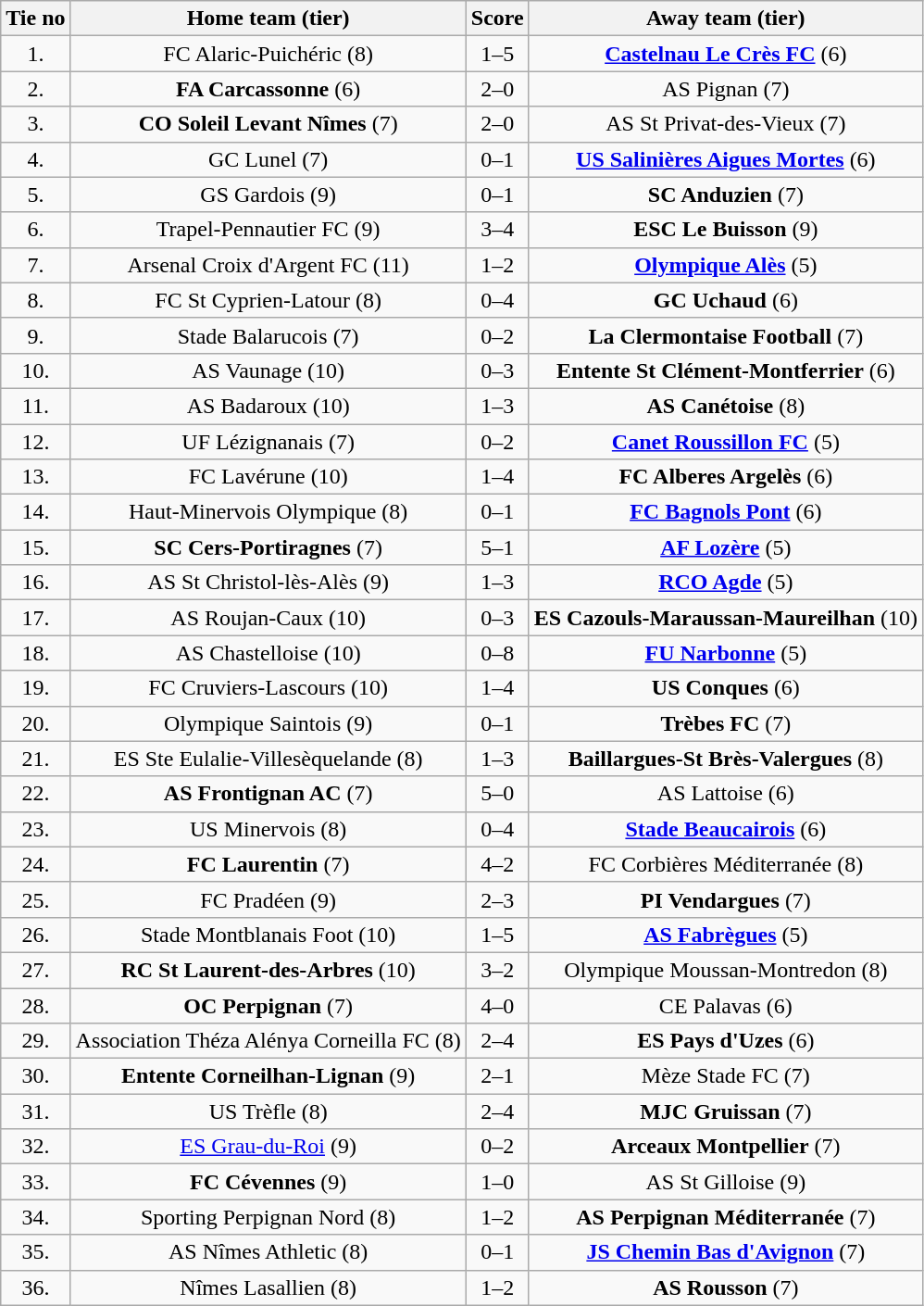<table class="wikitable" style="text-align: center">
<tr>
<th>Tie no</th>
<th>Home team (tier)</th>
<th>Score</th>
<th>Away team (tier)</th>
</tr>
<tr>
<td>1.</td>
<td>FC Alaric-Puichéric (8)</td>
<td>1–5</td>
<td><strong><a href='#'>Castelnau Le Crès FC</a></strong> (6)</td>
</tr>
<tr>
<td>2.</td>
<td><strong>FA Carcassonne</strong> (6)</td>
<td>2–0</td>
<td>AS Pignan (7)</td>
</tr>
<tr>
<td>3.</td>
<td><strong>CO Soleil Levant Nîmes</strong> (7)</td>
<td>2–0</td>
<td>AS St Privat-des-Vieux (7)</td>
</tr>
<tr>
<td>4.</td>
<td>GC Lunel (7)</td>
<td>0–1</td>
<td><strong><a href='#'>US Salinières Aigues Mortes</a></strong> (6)</td>
</tr>
<tr>
<td>5.</td>
<td>GS Gardois (9)</td>
<td>0–1</td>
<td><strong>SC Anduzien</strong> (7)</td>
</tr>
<tr>
<td>6.</td>
<td>Trapel-Pennautier FC (9)</td>
<td>3–4</td>
<td><strong>ESC Le Buisson</strong> (9)</td>
</tr>
<tr>
<td>7.</td>
<td>Arsenal Croix d'Argent FC (11)</td>
<td>1–2</td>
<td><strong><a href='#'>Olympique Alès</a></strong> (5)</td>
</tr>
<tr>
<td>8.</td>
<td>FC St Cyprien-Latour (8)</td>
<td>0–4</td>
<td><strong>GC Uchaud</strong> (6)</td>
</tr>
<tr>
<td>9.</td>
<td>Stade Balarucois (7)</td>
<td>0–2</td>
<td><strong>La Clermontaise Football</strong> (7)</td>
</tr>
<tr>
<td>10.</td>
<td>AS Vaunage (10)</td>
<td>0–3</td>
<td><strong>Entente St Clément-Montferrier</strong> (6)</td>
</tr>
<tr>
<td>11.</td>
<td>AS Badaroux (10)</td>
<td>1–3</td>
<td><strong>AS Canétoise</strong> (8)</td>
</tr>
<tr>
<td>12.</td>
<td>UF Lézignanais (7)</td>
<td>0–2</td>
<td><strong><a href='#'>Canet Roussillon FC</a></strong> (5)</td>
</tr>
<tr>
<td>13.</td>
<td>FC Lavérune (10)</td>
<td>1–4 </td>
<td><strong>FC Alberes Argelès</strong> (6)</td>
</tr>
<tr>
<td>14.</td>
<td>Haut-Minervois Olympique (8)</td>
<td>0–1</td>
<td><strong><a href='#'>FC Bagnols Pont</a></strong> (6)</td>
</tr>
<tr>
<td>15.</td>
<td><strong>SC Cers-Portiragnes</strong> (7)</td>
<td>5–1</td>
<td><strong><a href='#'>AF Lozère</a></strong> (5)</td>
</tr>
<tr>
<td>16.</td>
<td>AS St Christol-lès-Alès (9)</td>
<td>1–3</td>
<td><strong><a href='#'>RCO Agde</a></strong> (5)</td>
</tr>
<tr>
<td>17.</td>
<td>AS Roujan-Caux (10)</td>
<td>0–3</td>
<td><strong>ES Cazouls-Maraussan-Maureilhan</strong> (10)</td>
</tr>
<tr>
<td>18.</td>
<td>AS Chastelloise (10)</td>
<td>0–8</td>
<td><strong><a href='#'>FU Narbonne</a></strong> (5)</td>
</tr>
<tr>
<td>19.</td>
<td>FC Cruviers-Lascours (10)</td>
<td>1–4</td>
<td><strong>US Conques</strong> (6)</td>
</tr>
<tr>
<td>20.</td>
<td>Olympique Saintois (9)</td>
<td>0–1</td>
<td><strong>Trèbes FC</strong> (7)</td>
</tr>
<tr>
<td>21.</td>
<td>ES Ste Eulalie-Villesèquelande (8)</td>
<td>1–3</td>
<td><strong>Baillargues-St Brès-Valergues</strong> (8)</td>
</tr>
<tr>
<td>22.</td>
<td><strong>AS Frontignan AC</strong> (7)</td>
<td>5–0</td>
<td>AS Lattoise (6)</td>
</tr>
<tr>
<td>23.</td>
<td>US Minervois (8)</td>
<td>0–4</td>
<td><strong><a href='#'>Stade Beaucairois</a></strong> (6)</td>
</tr>
<tr>
<td>24.</td>
<td><strong>FC Laurentin</strong> (7)</td>
<td>4–2</td>
<td>FC Corbières Méditerranée (8)</td>
</tr>
<tr>
<td>25.</td>
<td>FC Pradéen (9)</td>
<td>2–3</td>
<td><strong>PI Vendargues</strong> (7)</td>
</tr>
<tr>
<td>26.</td>
<td>Stade Montblanais Foot (10)</td>
<td>1–5</td>
<td><strong><a href='#'>AS Fabrègues</a></strong> (5)</td>
</tr>
<tr>
<td>27.</td>
<td><strong>RC St Laurent-des-Arbres</strong> (10)</td>
<td>3–2</td>
<td>Olympique Moussan-Montredon (8)</td>
</tr>
<tr>
<td>28.</td>
<td><strong>OC Perpignan</strong> (7)</td>
<td>4–0</td>
<td>CE Palavas (6)</td>
</tr>
<tr>
<td>29.</td>
<td>Association Théza Alénya Corneilla FC (8)</td>
<td>2–4</td>
<td><strong>ES Pays d'Uzes</strong> (6)</td>
</tr>
<tr>
<td>30.</td>
<td><strong>Entente Corneilhan-Lignan</strong> (9)</td>
<td>2–1</td>
<td>Mèze Stade FC (7)</td>
</tr>
<tr>
<td>31.</td>
<td>US Trèfle (8)</td>
<td>2–4 </td>
<td><strong>MJC Gruissan</strong> (7)</td>
</tr>
<tr>
<td>32.</td>
<td><a href='#'>ES Grau-du-Roi</a> (9)</td>
<td>0–2</td>
<td><strong>Arceaux Montpellier</strong> (7)</td>
</tr>
<tr>
<td>33.</td>
<td><strong>FC Cévennes</strong> (9)</td>
<td>1–0</td>
<td>AS St Gilloise (9)</td>
</tr>
<tr>
<td>34.</td>
<td>Sporting Perpignan Nord (8)</td>
<td>1–2</td>
<td><strong>AS Perpignan Méditerranée</strong> (7)</td>
</tr>
<tr>
<td>35.</td>
<td>AS Nîmes Athletic (8)</td>
<td>0–1</td>
<td><strong><a href='#'>JS Chemin Bas d'Avignon</a></strong> (7)</td>
</tr>
<tr>
<td>36.</td>
<td>Nîmes Lasallien (8)</td>
<td>1–2</td>
<td><strong>AS Rousson</strong> (7)</td>
</tr>
</table>
